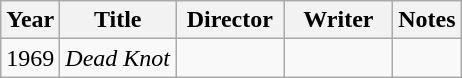<table class="wikitable">
<tr>
<th>Year</th>
<th>Title</th>
<th style="width:65px;">Director</th>
<th style="width:65px;">Writer</th>
<th>Notes</th>
</tr>
<tr>
<td>1969</td>
<td><em>Dead Knot</em></td>
<td></td>
<td></td>
<td></td>
</tr>
</table>
